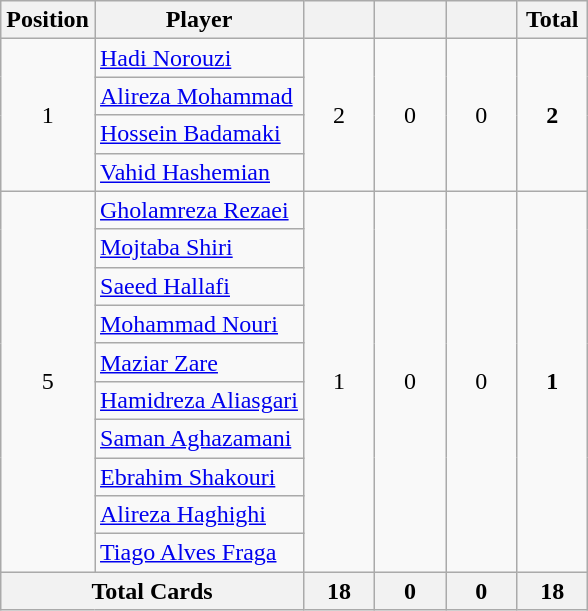<table class="wikitable" style="text-align: center;">
<tr>
<th width=50>Position</th>
<th wight=200>Player</th>
<th width=40></th>
<th width=40></th>
<th width=40></th>
<th width=40>Total</th>
</tr>
<tr>
<td rowspan="4" style="text-align:center;">1</td>
<td style="text-align:left"> <a href='#'>Hadi Norouzi</a></td>
<td rowspan=4>2</td>
<td rowspan=4>0</td>
<td rowspan=4>0</td>
<td rowspan=4 style="text-align:center"><strong>2</strong></td>
</tr>
<tr>
<td style="text-align:left"> <a href='#'>Alireza Mohammad</a></td>
</tr>
<tr>
<td style="text-align:left"> <a href='#'>Hossein Badamaki</a></td>
</tr>
<tr>
<td style="text-align:left"> <a href='#'>Vahid Hashemian</a></td>
</tr>
<tr>
<td rowspan="10" style="text-align:center;">5</td>
<td style="text-align:left"> <a href='#'>Gholamreza Rezaei</a></td>
<td rowspan=10>1</td>
<td rowspan=10>0</td>
<td rowspan=10>0</td>
<td rowspan=10 style="text-align:center"><strong>1</strong></td>
</tr>
<tr>
<td style="text-align:left"> <a href='#'>Mojtaba Shiri</a></td>
</tr>
<tr>
<td style="text-align:left"> <a href='#'>Saeed Hallafi</a></td>
</tr>
<tr>
<td style="text-align:left"> <a href='#'>Mohammad Nouri</a></td>
</tr>
<tr>
<td style="text-align:left"> <a href='#'>Maziar Zare</a></td>
</tr>
<tr>
<td style="text-align:left"> <a href='#'>Hamidreza Aliasgari</a></td>
</tr>
<tr>
<td style="text-align:left"> <a href='#'>Saman Aghazamani</a></td>
</tr>
<tr>
<td style="text-align:left"> <a href='#'>Ebrahim Shakouri</a></td>
</tr>
<tr>
<td style="text-align:left"> <a href='#'>Alireza Haghighi</a></td>
</tr>
<tr>
<td style="text-align:left"> <a href='#'>Tiago Alves Fraga</a></td>
</tr>
<tr>
<th colspan=2>Total Cards</th>
<th>18</th>
<th>0</th>
<th>0</th>
<th>18</th>
</tr>
</table>
